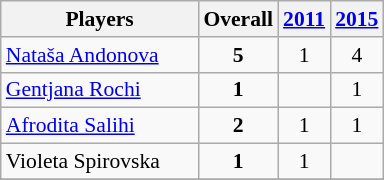<table class="wikitable sortable" style="font-size: 90%;">
<tr>
<th width=125px>Players</th>
<th>Overall</th>
<th><a href='#'>2011</a></th>
<th><a href='#'>2015</a></th>
</tr>
<tr>
<td data-sort-value="Andonova, Nataša"><a href='#'>Nataša Andonova</a></td>
<td align=center><strong>5</strong></td>
<td align=center>1</td>
<td align=center>4</td>
</tr>
<tr>
<td data-sort-value="Rochi, Gentjana"><a href='#'>Gentjana Rochi</a></td>
<td align=center><strong>1</strong></td>
<td></td>
<td align=center>1</td>
</tr>
<tr>
<td data-sort-value="Salihi, Afrodita"><a href='#'>Afrodita Salihi</a></td>
<td align=center><strong>2</strong></td>
<td align=center>1</td>
<td align=center>1</td>
</tr>
<tr>
<td data-sort-value="Spirovska, Violeta">Violeta Spirovska</td>
<td align=center><strong>1</strong></td>
<td align=center>1</td>
<td></td>
</tr>
<tr>
</tr>
</table>
